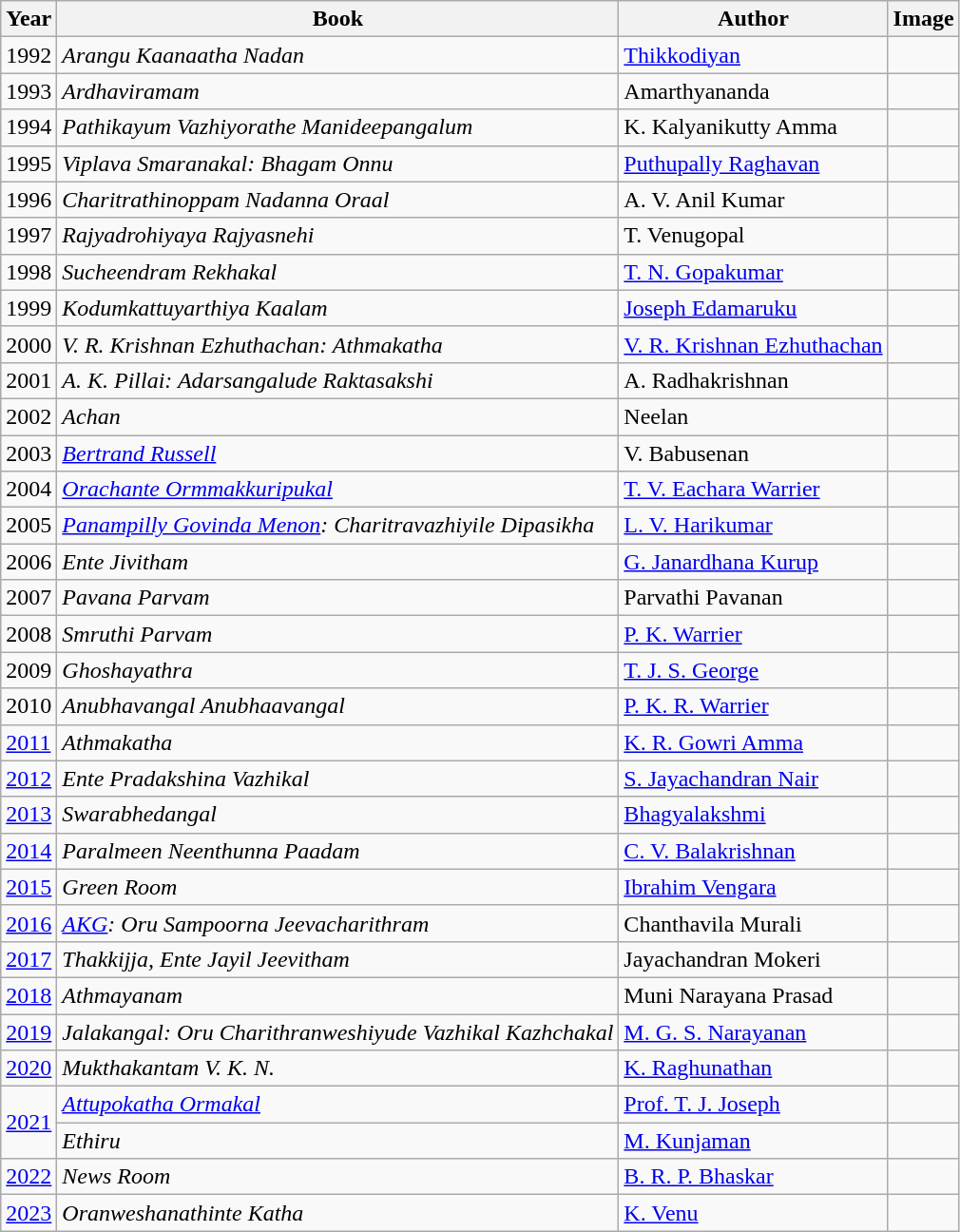<table class="wikitable sortable">
<tr>
<th>Year</th>
<th>Book</th>
<th>Author</th>
<th>Image</th>
</tr>
<tr>
<td>1992</td>
<td><em>Arangu Kaanaatha Nadan</em></td>
<td><a href='#'>Thikkodiyan</a></td>
<td></td>
</tr>
<tr>
<td>1993</td>
<td><em>Ardhaviramam</em></td>
<td>Amarthyananda</td>
<td></td>
</tr>
<tr>
<td>1994</td>
<td><em>Pathikayum Vazhiyorathe Manideepangalum</em></td>
<td>K. Kalyanikutty Amma</td>
<td></td>
</tr>
<tr>
<td>1995</td>
<td><em>Viplava Smaranakal: Bhagam Onnu</em></td>
<td><a href='#'>Puthupally Raghavan</a></td>
<td></td>
</tr>
<tr>
<td>1996</td>
<td><em>Charitrathinoppam Nadanna Oraal</em></td>
<td>A. V. Anil Kumar</td>
<td></td>
</tr>
<tr>
<td>1997</td>
<td><em>Rajyadrohiyaya Rajyasnehi</em></td>
<td>T. Venugopal</td>
<td></td>
</tr>
<tr>
<td>1998</td>
<td><em>Sucheendram Rekhakal</em></td>
<td><a href='#'>T. N. Gopakumar</a></td>
<td></td>
</tr>
<tr>
<td>1999</td>
<td><em>Kodumkattuyarthiya Kaalam</em></td>
<td><a href='#'>Joseph Edamaruku</a></td>
<td></td>
</tr>
<tr>
<td>2000</td>
<td><em>V. R. Krishnan Ezhuthachan: Athmakatha</em></td>
<td><a href='#'>V. R. Krishnan Ezhuthachan</a></td>
<td></td>
</tr>
<tr>
<td>2001</td>
<td><em>A. K. Pillai: Adarsangalude Raktasakshi</em></td>
<td>A. Radhakrishnan</td>
<td></td>
</tr>
<tr>
<td>2002</td>
<td><em>Achan</em></td>
<td>Neelan</td>
<td></td>
</tr>
<tr>
<td>2003</td>
<td><em><a href='#'>Bertrand Russell</a></em></td>
<td>V. Babusenan</td>
<td></td>
</tr>
<tr>
<td>2004</td>
<td><a href='#'><em>Orachante Ormmakkuripukal</em></a></td>
<td><a href='#'>T. V. Eachara Warrier</a></td>
<td></td>
</tr>
<tr>
<td>2005</td>
<td><em><a href='#'>Panampilly Govinda Menon</a>: Charitravazhiyile Dipasikha</em></td>
<td><a href='#'>L. V. Harikumar</a></td>
<td></td>
</tr>
<tr>
<td>2006</td>
<td><em>Ente Jivitham</em></td>
<td><a href='#'>G. Janardhana Kurup</a></td>
<td></td>
</tr>
<tr>
<td>2007</td>
<td><em>Pavana Parvam</em></td>
<td>Parvathi Pavanan</td>
<td></td>
</tr>
<tr>
<td>2008</td>
<td><em>Smruthi Parvam</em></td>
<td><a href='#'>P. K. Warrier</a></td>
<td></td>
</tr>
<tr>
<td>2009</td>
<td><em>Ghoshayathra</em></td>
<td><a href='#'>T. J.  S. George</a></td>
<td></td>
</tr>
<tr>
<td>2010</td>
<td><em>Anubhavangal Anubhaavangal</em></td>
<td><a href='#'>P. K. R. Warrier</a></td>
<td></td>
</tr>
<tr>
<td><a href='#'>2011</a></td>
<td><em>Athmakatha</em></td>
<td><a href='#'>K. R. Gowri Amma</a></td>
<td></td>
</tr>
<tr>
<td><a href='#'>2012</a></td>
<td><em>Ente Pradakshina Vazhikal</em></td>
<td><a href='#'>S. Jayachandran Nair</a></td>
<td></td>
</tr>
<tr>
<td><a href='#'>2013</a></td>
<td><em>Swarabhedangal</em></td>
<td><a href='#'>Bhagyalakshmi</a></td>
<td></td>
</tr>
<tr>
<td><a href='#'>2014</a></td>
<td><em>Paralmeen Neenthunna Paadam</em></td>
<td><a href='#'>C. V. Balakrishnan</a></td>
<td></td>
</tr>
<tr>
<td><a href='#'>2015</a></td>
<td><em>Green Room</em></td>
<td><a href='#'>Ibrahim Vengara</a></td>
<td></td>
</tr>
<tr>
<td><a href='#'>2016</a></td>
<td><em><a href='#'>AKG</a>: Oru Sampoorna Jeevacharithram</em></td>
<td>Chanthavila Murali</td>
<td></td>
</tr>
<tr>
<td><a href='#'>2017</a></td>
<td><em>Thakkijja, Ente Jayil Jeevitham</em></td>
<td>Jayachandran Mokeri</td>
<td></td>
</tr>
<tr>
<td><a href='#'>2018</a></td>
<td><em>Athmayanam</em></td>
<td>Muni Narayana Prasad</td>
<td></td>
</tr>
<tr>
<td><a href='#'>2019</a></td>
<td><em>Jalakangal: Oru Charithranweshiyude Vazhikal Kazhchakal</em></td>
<td><a href='#'>M. G. S. Narayanan</a></td>
<td></td>
</tr>
<tr>
<td><a href='#'>2020</a></td>
<td><em>Mukthakantam V. K. N.</em></td>
<td><a href='#'>K. Raghunathan</a></td>
<td></td>
</tr>
<tr>
<td rowspan=2><a href='#'>2021</a></td>
<td><em><a href='#'>Attupokatha Ormakal</a></em></td>
<td><a href='#'>Prof. T. J. Joseph</a></td>
<td></td>
</tr>
<tr>
<td><em>Ethiru</em></td>
<td><a href='#'>M. Kunjaman</a></td>
<td></td>
</tr>
<tr>
<td><a href='#'>2022</a></td>
<td><em>News Room</em></td>
<td><a href='#'>B. R. P. Bhaskar</a></td>
<td></td>
</tr>
<tr>
<td><a href='#'>2023</a></td>
<td><em>Oranweshanathinte Katha</em></td>
<td><a href='#'>K. Venu</a></td>
<td></td>
</tr>
</table>
